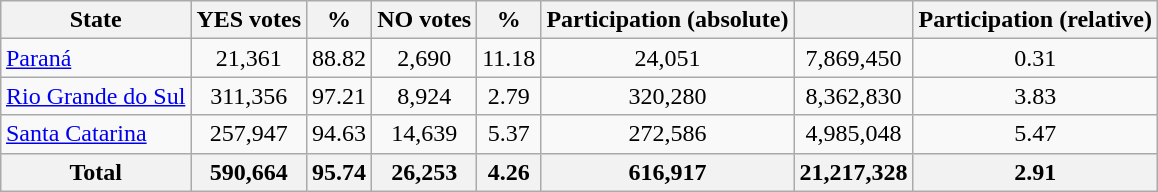<table class="wikitable sortable" style="margin:auto;">
<tr>
<th>State</th>
<th>YES votes</th>
<th>%</th>
<th>NO votes</th>
<th>%</th>
<th>Participation (absolute)</th>
<th></th>
<th>Participation (relative)</th>
</tr>
<tr>
<td><a href='#'>Paraná</a></td>
<td style="text-align: center;">21,361</td>
<td style="text-align: center;">88.82</td>
<td style="text-align: center;">2,690</td>
<td style="text-align: center;">11.18</td>
<td style="text-align: center;">24,051</td>
<td style="text-align: center;">7,869,450</td>
<td style="text-align: center;">0.31</td>
</tr>
<tr>
<td><a href='#'>Rio Grande do Sul</a></td>
<td style="text-align: center;">311,356</td>
<td style="text-align: center;">97.21</td>
<td style="text-align: center;">8,924</td>
<td style="text-align: center;">2.79</td>
<td style="text-align: center;">320,280</td>
<td style="text-align: center;">8,362,830</td>
<td style="text-align: center;">3.83</td>
</tr>
<tr>
<td><a href='#'>Santa Catarina</a></td>
<td style="text-align: center;">257,947</td>
<td style="text-align: center;">94.63</td>
<td style="text-align: center;">14,639</td>
<td style="text-align: center;">5.37</td>
<td style="text-align: center;">272,586</td>
<td style="text-align: center;">4,985,048</td>
<td style="text-align: center;">5.47</td>
</tr>
<tr>
<th>Total</th>
<th>590,664</th>
<th>95.74</th>
<th>26,253</th>
<th>4.26</th>
<th>616,917</th>
<th>21,217,328</th>
<th>2.91</th>
</tr>
</table>
